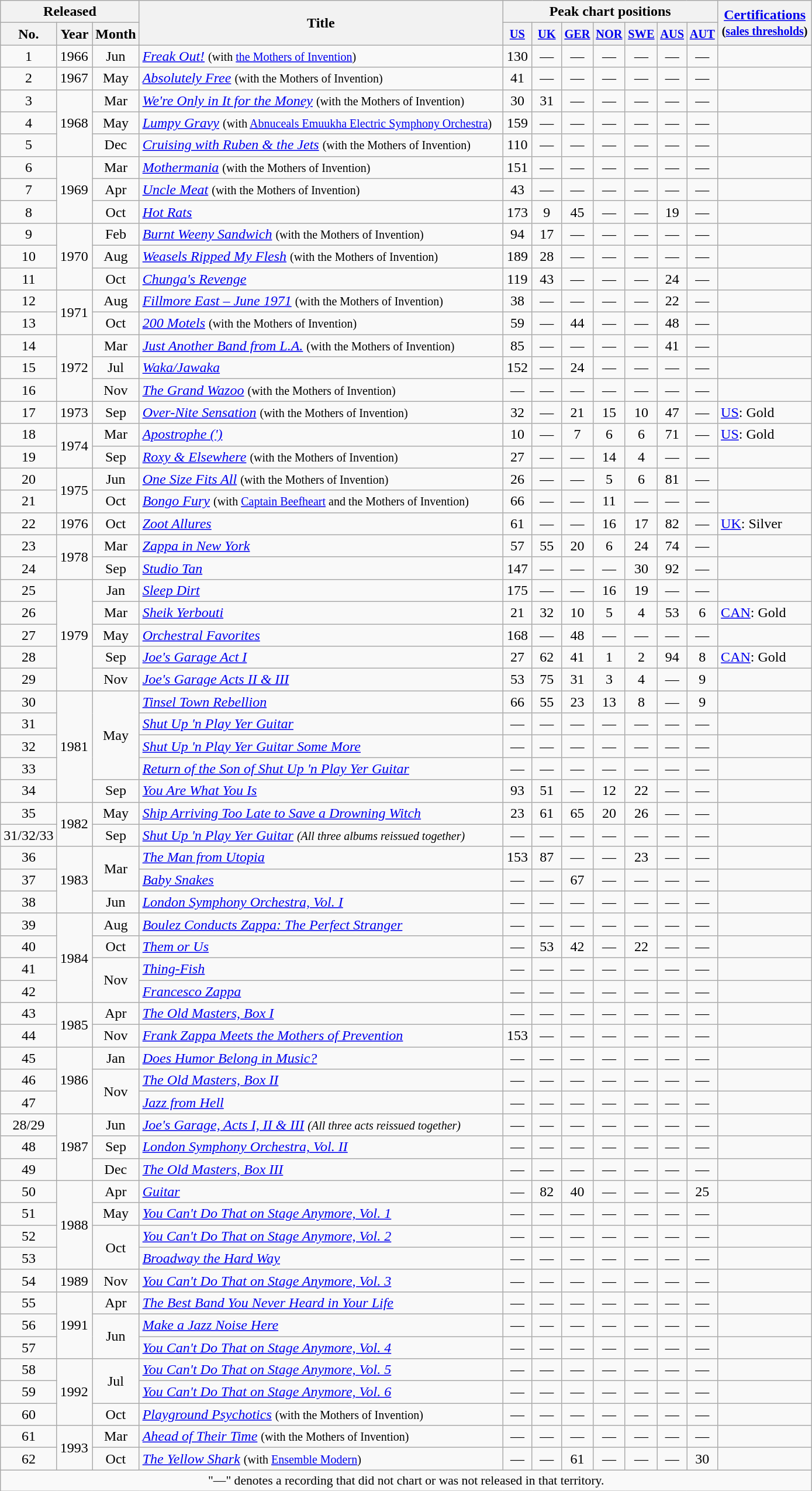<table class="wikitable">
<tr>
<th colspan="3">Released</th>
<th rowspan="2" style="width:407px;">Title</th>
<th colspan="7">Peak chart positions</th>
<th rowspan="2" style="width:100px;"><a href='#'>Certifications</a><br><small>(<a href='#'>sales thresholds</a>)</small></th>
</tr>
<tr>
<th style="width:22px;">No.</th>
<th style="width:33px;">Year</th>
<th style="width:44px;">Month</th>
<th style="width:2em;font-size:85%"><a href='#'>US</a><br></th>
<th style="width:2em;font-size:85%"><a href='#'>UK</a><br></th>
<th style="width:2em;font-size:85%"><a href='#'>GER</a><br></th>
<th style="width:2em;font-size:85%"><a href='#'>NOR</a><br></th>
<th style="width:2em;font-size:85%"><a href='#'>SWE</a><br></th>
<th style="width:2em;font-size:85%"><a href='#'>AUS</a><br></th>
<th style="width:2em;font-size:85%"><a href='#'>AUT</a><br></th>
</tr>
<tr>
<td style="text-align:center;">1</td>
<td>1966</td>
<td style="text-align:center;">Jun</td>
<td><em><a href='#'>Freak Out!</a></em> <small>(with <a href='#'>the Mothers of Invention</a>)</small></td>
<td style="text-align:center;">130</td>
<td style="text-align:center;">—</td>
<td style="text-align:center;">—</td>
<td style="text-align:center;">—</td>
<td style="text-align:center;">—</td>
<td style="text-align:center;">—</td>
<td style="text-align:center;">—</td>
<td align="left"></td>
</tr>
<tr>
<td style="text-align:center;">2</td>
<td rowspan=1>1967</td>
<td style="text-align:center;">May</td>
<td><em><a href='#'>Absolutely Free</a></em> <small>(with the Mothers of Invention)</small></td>
<td style="text-align:center;">41</td>
<td style="text-align:center;">—</td>
<td style="text-align:center;">—</td>
<td style="text-align:center;">—</td>
<td style="text-align:center;">—</td>
<td style="text-align:center;">—</td>
<td style="text-align:center;">—</td>
<td align="left"></td>
</tr>
<tr>
<td style="text-align:center;">3</td>
<td rowspan=3>1968</td>
<td style="text-align:center;">Mar</td>
<td><em><a href='#'>We're Only in It for the Money</a></em> <small>(with the Mothers of Invention)</small></td>
<td style="text-align:center;">30</td>
<td style="text-align:center;">31</td>
<td style="text-align:center;">—</td>
<td style="text-align:center;">—</td>
<td style="text-align:center;">—</td>
<td style="text-align:center;">—</td>
<td style="text-align:center;">—</td>
<td align="left"></td>
</tr>
<tr>
<td style="text-align:center;">4</td>
<td style="text-align:center;">May</td>
<td><em><a href='#'>Lumpy Gravy</a></em> <small>(with <a href='#'>Abnuceals Emuukha Electric Symphony Orchestra</a>)</small></td>
<td style="text-align:center;">159</td>
<td style="text-align:center;">—</td>
<td style="text-align:center;">—</td>
<td style="text-align:center;">—</td>
<td style="text-align:center;">—</td>
<td style="text-align:center;">—</td>
<td style="text-align:center;">—</td>
<td align="left"></td>
</tr>
<tr>
<td style="text-align:center;">5</td>
<td style="text-align:center;">Dec</td>
<td><em><a href='#'>Cruising with Ruben & the Jets</a></em> <small>(with the Mothers of Invention)</small></td>
<td style="text-align:center;">110</td>
<td style="text-align:center;">—</td>
<td style="text-align:center;">—</td>
<td style="text-align:center;">—</td>
<td style="text-align:center;">—</td>
<td style="text-align:center;">—</td>
<td style="text-align:center;">—</td>
<td align="left"></td>
</tr>
<tr>
<td style="text-align:center;">6</td>
<td rowspan=3>1969</td>
<td style="text-align:center;">Mar</td>
<td><em><a href='#'>Mothermania</a></em> <small>(with the Mothers of Invention)</small></td>
<td style="text-align:center;">151</td>
<td style="text-align:center;">—</td>
<td style="text-align:center;">—</td>
<td style="text-align:center;">—</td>
<td style="text-align:center;">—</td>
<td style="text-align:center;">—</td>
<td style="text-align:center;">—</td>
<td align="left"></td>
</tr>
<tr>
<td style="text-align:center;">7</td>
<td style="text-align:center;">Apr</td>
<td><em><a href='#'>Uncle Meat</a></em> <small>(with the Mothers of Invention)</small></td>
<td style="text-align:center;">43</td>
<td style="text-align:center;">—</td>
<td style="text-align:center;">—</td>
<td style="text-align:center;">—</td>
<td style="text-align:center;">—</td>
<td style="text-align:center;">—</td>
<td style="text-align:center;">—</td>
<td align="left"></td>
</tr>
<tr>
<td style="text-align:center;">8</td>
<td style="text-align:center;">Oct</td>
<td><em><a href='#'>Hot Rats</a></em></td>
<td style="text-align:center;">173</td>
<td style="text-align:center;">9</td>
<td style="text-align:center;">45</td>
<td style="text-align:center;">—</td>
<td style="text-align:center;">—</td>
<td style="text-align:center;">19</td>
<td style="text-align:center;">—</td>
<td align="left"></td>
</tr>
<tr>
<td style="text-align:center;">9</td>
<td rowspan=3>1970</td>
<td style="text-align:center;">Feb</td>
<td><em><a href='#'>Burnt Weeny Sandwich</a></em> <small>(with the Mothers of Invention)</small></td>
<td style="text-align:center;">94</td>
<td style="text-align:center;">17</td>
<td style="text-align:center;">—</td>
<td style="text-align:center;">—</td>
<td style="text-align:center;">—</td>
<td style="text-align:center;">—</td>
<td style="text-align:center;">—</td>
<td align="left"></td>
</tr>
<tr>
<td style="text-align:center;">10</td>
<td style="text-align:center;">Aug</td>
<td><em><a href='#'>Weasels Ripped My Flesh</a></em> <small>(with the Mothers of Invention)</small></td>
<td style="text-align:center;">189</td>
<td style="text-align:center;">28</td>
<td style="text-align:center;">—</td>
<td style="text-align:center;">—</td>
<td style="text-align:center;">—</td>
<td style="text-align:center;">—</td>
<td style="text-align:center;">—</td>
<td align="left"></td>
</tr>
<tr>
<td style="text-align:center;">11</td>
<td style="text-align:center;">Oct</td>
<td><em><a href='#'>Chunga's Revenge</a></em></td>
<td style="text-align:center;">119</td>
<td style="text-align:center;">43</td>
<td style="text-align:center;">—</td>
<td style="text-align:center;">—</td>
<td style="text-align:center;">—</td>
<td style="text-align:center;">24</td>
<td style="text-align:center;">—</td>
<td align="left"></td>
</tr>
<tr>
<td style="text-align:center;">12</td>
<td rowspan=2>1971</td>
<td style="text-align:center;">Aug</td>
<td><em><a href='#'>Fillmore East – June 1971</a></em> <small>(with the Mothers of Invention)</small></td>
<td style="text-align:center;">38</td>
<td style="text-align:center;">—</td>
<td style="text-align:center;">—</td>
<td style="text-align:center;">—</td>
<td style="text-align:center;">—</td>
<td style="text-align:center;">22</td>
<td style="text-align:center;">—</td>
<td align="left"></td>
</tr>
<tr>
<td style="text-align:center;">13</td>
<td style="text-align:center;">Oct</td>
<td><em><a href='#'>200 Motels</a></em> <small>(with the Mothers of Invention)</small></td>
<td style="text-align:center;">59</td>
<td style="text-align:center;">—</td>
<td style="text-align:center;">44</td>
<td style="text-align:center;">—</td>
<td style="text-align:center;">—</td>
<td style="text-align:center;">48</td>
<td style="text-align:center;">—</td>
<td align="left"></td>
</tr>
<tr>
<td style="text-align:center;">14</td>
<td rowspan=3>1972</td>
<td style="text-align:center;">Mar</td>
<td><em><a href='#'>Just Another Band from L.A.</a></em> <small>(with the Mothers of Invention)</small></td>
<td style="text-align:center;">85</td>
<td style="text-align:center;">—</td>
<td style="text-align:center;">—</td>
<td style="text-align:center;">—</td>
<td style="text-align:center;">—</td>
<td style="text-align:center;">41</td>
<td style="text-align:center;">—</td>
<td align="left"></td>
</tr>
<tr>
<td style="text-align:center;">15</td>
<td style="text-align:center;">Jul</td>
<td><em><a href='#'>Waka/Jawaka</a></em></td>
<td style="text-align:center;">152</td>
<td style="text-align:center;">—</td>
<td style="text-align:center;">24</td>
<td style="text-align:center;">—</td>
<td style="text-align:center;">—</td>
<td style="text-align:center;">—</td>
<td style="text-align:center;">—</td>
<td align="left"></td>
</tr>
<tr>
<td style="text-align:center;">16</td>
<td style="text-align:center;">Nov</td>
<td><em><a href='#'>The Grand Wazoo</a></em> <small>(with the Mothers of Invention)</small></td>
<td style="text-align:center;">—</td>
<td style="text-align:center;">—</td>
<td style="text-align:center;">—</td>
<td style="text-align:center;">—</td>
<td style="text-align:center;">—</td>
<td style="text-align:center;">—</td>
<td style="text-align:center;">—</td>
<td align="left"></td>
</tr>
<tr>
<td style="text-align:center;">17</td>
<td>1973</td>
<td style="text-align:center;">Sep</td>
<td><em><a href='#'>Over-Nite Sensation</a></em> <small>(with the Mothers of Invention)</small></td>
<td style="text-align:center;">32</td>
<td style="text-align:center;">—</td>
<td style="text-align:center;">21</td>
<td style="text-align:center;">15</td>
<td style="text-align:center;">10</td>
<td style="text-align:center;">47</td>
<td style="text-align:center;">—</td>
<td align="left"><a href='#'>US</a>: Gold</td>
</tr>
<tr>
<td style="text-align:center;">18</td>
<td rowspan=2>1974</td>
<td style="text-align:center;">Mar</td>
<td><em><a href='#'>Apostrophe (')</a></em></td>
<td style="text-align:center;">10</td>
<td style="text-align:center;">—</td>
<td style="text-align:center;">7</td>
<td style="text-align:center;">6</td>
<td style="text-align:center;">6</td>
<td style="text-align:center;">71</td>
<td style="text-align:center;">—</td>
<td align="left"><a href='#'>US</a>: Gold</td>
</tr>
<tr>
<td style="text-align:center;">19</td>
<td style="text-align:center;">Sep</td>
<td><em><a href='#'>Roxy & Elsewhere</a></em> <small>(with the Mothers of Invention)</small></td>
<td style="text-align:center;">27</td>
<td style="text-align:center;">—</td>
<td style="text-align:center;">—</td>
<td style="text-align:center;">14</td>
<td style="text-align:center;">4</td>
<td style="text-align:center;">—</td>
<td style="text-align:center;">—</td>
<td align="left"></td>
</tr>
<tr>
<td style="text-align:center;">20</td>
<td rowspan=2>1975</td>
<td style="text-align:center;">Jun</td>
<td><em><a href='#'>One Size Fits All</a></em> <small>(with the Mothers of Invention)</small></td>
<td style="text-align:center;">26</td>
<td style="text-align:center;">—</td>
<td style="text-align:center;">—</td>
<td style="text-align:center;">5</td>
<td style="text-align:center;">6</td>
<td style="text-align:center;">81</td>
<td style="text-align:center;">—</td>
<td align="left"></td>
</tr>
<tr>
<td style="text-align:center;">21</td>
<td style="text-align:center;">Oct</td>
<td><em><a href='#'>Bongo Fury</a></em> <small>(with <a href='#'>Captain Beefheart</a> and the Mothers of Invention)</small></td>
<td style="text-align:center;">66</td>
<td style="text-align:center;">—</td>
<td style="text-align:center;">—</td>
<td style="text-align:center;">11</td>
<td style="text-align:center;">—</td>
<td style="text-align:center;">—</td>
<td style="text-align:center;">—</td>
<td align="left"></td>
</tr>
<tr>
<td style="text-align:center;">22</td>
<td>1976</td>
<td style="text-align:center;">Oct</td>
<td><em><a href='#'>Zoot Allures</a></em></td>
<td style="text-align:center;">61</td>
<td style="text-align:center;">—</td>
<td style="text-align:center;">—</td>
<td style="text-align:center;">16</td>
<td style="text-align:center;">17</td>
<td style="text-align:center;">82</td>
<td style="text-align:center;">—</td>
<td align="left"><a href='#'>UK</a>: Silver</td>
</tr>
<tr>
<td style="text-align:center;">23</td>
<td rowspan=2>1978</td>
<td style="text-align:center;">Mar</td>
<td><em><a href='#'>Zappa in New York</a></em></td>
<td style="text-align:center;">57</td>
<td style="text-align:center;">55</td>
<td style="text-align:center;">20</td>
<td style="text-align:center;">6</td>
<td style="text-align:center;">24</td>
<td style="text-align:center;">74</td>
<td style="text-align:center;">—</td>
<td align="left"></td>
</tr>
<tr>
<td style="text-align:center;">24</td>
<td style="text-align:center;">Sep</td>
<td><em><a href='#'>Studio Tan</a></em></td>
<td style="text-align:center;">147</td>
<td style="text-align:center;">—</td>
<td style="text-align:center;">—</td>
<td style="text-align:center;">—</td>
<td style="text-align:center;">30</td>
<td style="text-align:center;">92</td>
<td style="text-align:center;">—</td>
<td align="left"></td>
</tr>
<tr>
<td style="text-align:center;">25</td>
<td rowspan=5>1979</td>
<td style="text-align:center;">Jan</td>
<td><em><a href='#'>Sleep Dirt</a></em></td>
<td style="text-align:center;">175</td>
<td style="text-align:center;">—</td>
<td style="text-align:center;">—</td>
<td style="text-align:center;">16</td>
<td style="text-align:center;">19</td>
<td style="text-align:center;">—</td>
<td style="text-align:center;">—</td>
<td align="left"></td>
</tr>
<tr>
<td style="text-align:center;">26</td>
<td style="text-align:center;">Mar</td>
<td><em><a href='#'>Sheik Yerbouti</a></em></td>
<td style="text-align:center;">21</td>
<td style="text-align:center;">32</td>
<td style="text-align:center;">10</td>
<td style="text-align:center;">5</td>
<td style="text-align:center;">4</td>
<td style="text-align:center;">53</td>
<td style="text-align:center;">6</td>
<td align="left"><a href='#'>CAN</a>: Gold</td>
</tr>
<tr>
<td style="text-align:center;">27</td>
<td style="text-align:center;">May</td>
<td><em><a href='#'>Orchestral Favorites</a></em></td>
<td style="text-align:center;">168</td>
<td style="text-align:center;">—</td>
<td style="text-align:center;">48</td>
<td style="text-align:center;">—</td>
<td style="text-align:center;">—</td>
<td style="text-align:center;">—</td>
<td style="text-align:center;">—</td>
<td align="left"></td>
</tr>
<tr>
<td style="text-align:center;">28</td>
<td style="text-align:center;">Sep</td>
<td><em><a href='#'>Joe's Garage Act I</a></em></td>
<td style="text-align:center;">27</td>
<td style="text-align:center;">62</td>
<td style="text-align:center;">41</td>
<td style="text-align:center;">1</td>
<td style="text-align:center;">2</td>
<td style="text-align:center;">94</td>
<td style="text-align:center;">8</td>
<td align="left"><a href='#'>CAN</a>: Gold</td>
</tr>
<tr>
<td style="text-align:center;">29</td>
<td style="text-align:center;">Nov</td>
<td><em><a href='#'>Joe's Garage Acts II & III</a></em></td>
<td style="text-align:center;">53</td>
<td style="text-align:center;">75</td>
<td style="text-align:center;">31</td>
<td style="text-align:center;">3</td>
<td style="text-align:center;">4</td>
<td style="text-align:center;">—</td>
<td style="text-align:center;">9</td>
<td align="left"></td>
</tr>
<tr>
<td style="text-align:center;">30</td>
<td rowspan=5>1981</td>
<td rowspan=4 style="text-align:center;">May</td>
<td><em><a href='#'>Tinsel Town Rebellion</a></em></td>
<td style="text-align:center;">66</td>
<td style="text-align:center;">55</td>
<td style="text-align:center;">23</td>
<td style="text-align:center;">13</td>
<td style="text-align:center;">8</td>
<td style="text-align:center;">—</td>
<td style="text-align:center;">9</td>
<td align="left"></td>
</tr>
<tr>
<td style="text-align:center;">31</td>
<td><em><a href='#'>Shut Up 'n Play Yer Guitar</a></em></td>
<td style="text-align:center;">—</td>
<td style="text-align:center;">—</td>
<td style="text-align:center;">—</td>
<td style="text-align:center;">—</td>
<td style="text-align:center;">—</td>
<td style="text-align:center;">—</td>
<td style="text-align:center;">—</td>
<td align="left"></td>
</tr>
<tr>
<td style="text-align:center;">32</td>
<td><em><a href='#'>Shut Up 'n Play Yer Guitar Some More</a></em></td>
<td style="text-align:center;">—</td>
<td style="text-align:center;">—</td>
<td style="text-align:center;">—</td>
<td style="text-align:center;">—</td>
<td style="text-align:center;">—</td>
<td style="text-align:center;">—</td>
<td style="text-align:center;">—</td>
<td align="left"></td>
</tr>
<tr>
<td style="text-align:center;">33</td>
<td><em><a href='#'>Return of the Son of Shut Up 'n Play Yer Guitar</a></em></td>
<td style="text-align:center;">—</td>
<td style="text-align:center;">—</td>
<td style="text-align:center;">—</td>
<td style="text-align:center;">—</td>
<td style="text-align:center;">—</td>
<td style="text-align:center;">—</td>
<td style="text-align:center;">—</td>
<td align="left"></td>
</tr>
<tr>
<td style="text-align:center;">34</td>
<td style="text-align:center;">Sep</td>
<td><em><a href='#'>You Are What You Is</a></em></td>
<td style="text-align:center;">93</td>
<td style="text-align:center;">51</td>
<td style="text-align:center;">—</td>
<td style="text-align:center;">12</td>
<td style="text-align:center;">22</td>
<td style="text-align:center;">—</td>
<td style="text-align:center;">—</td>
<td align="left"></td>
</tr>
<tr>
<td style="text-align:center;">35</td>
<td rowspan="2">1982</td>
<td style="text-align:center;">May</td>
<td><em><a href='#'>Ship Arriving Too Late to Save a Drowning Witch</a></em></td>
<td style="text-align:center;">23</td>
<td style="text-align:center;">61</td>
<td style="text-align:center;">65</td>
<td style="text-align:center;">20</td>
<td style="text-align:center;">26</td>
<td style="text-align:center;">—</td>
<td style="text-align:center;">—</td>
<td align="left"></td>
</tr>
<tr>
<td style="text-align:center;">31/32/33</td>
<td style="text-align:center;">Sep</td>
<td><em><a href='#'>Shut Up 'n Play Yer Guitar</a></em> <small><em>(All three albums reissued together)</em></small></td>
<td style="text-align:center;">—</td>
<td style="text-align:center;">—</td>
<td style="text-align:center;">—</td>
<td style="text-align:center;">—</td>
<td style="text-align:center;">—</td>
<td style="text-align:center;">—</td>
<td style="text-align:center;">—</td>
<td align="left"></td>
</tr>
<tr>
<td style="text-align:center;">36</td>
<td rowspan=3>1983</td>
<td rowspan=2 style="text-align:center;">Mar</td>
<td><em><a href='#'>The Man from Utopia</a></em></td>
<td style="text-align:center;">153</td>
<td style="text-align:center;">87</td>
<td style="text-align:center;">—</td>
<td style="text-align:center;">—</td>
<td style="text-align:center;">23</td>
<td style="text-align:center;">—</td>
<td style="text-align:center;">—</td>
<td align="left"></td>
</tr>
<tr>
<td style="text-align:center;">37</td>
<td><em><a href='#'>Baby Snakes</a></em></td>
<td style="text-align:center;">—</td>
<td style="text-align:center;">—</td>
<td style="text-align:center;">67</td>
<td style="text-align:center;">—</td>
<td style="text-align:center;">—</td>
<td style="text-align:center;">—</td>
<td style="text-align:center;">—</td>
<td align="left"></td>
</tr>
<tr>
<td style="text-align:center;">38</td>
<td style="text-align:center;">Jun</td>
<td><em><a href='#'>London Symphony Orchestra, Vol. I</a></em></td>
<td style="text-align:center;">—</td>
<td style="text-align:center;">—</td>
<td style="text-align:center;">—</td>
<td style="text-align:center;">—</td>
<td style="text-align:center;">—</td>
<td style="text-align:center;">—</td>
<td style="text-align:center;">—</td>
<td align="left"></td>
</tr>
<tr>
<td style="text-align:center;">39</td>
<td rowspan=4>1984</td>
<td style="text-align:center;">Aug</td>
<td><em><a href='#'>Boulez Conducts Zappa: The Perfect Stranger</a></em></td>
<td style="text-align:center;">—</td>
<td style="text-align:center;">—</td>
<td style="text-align:center;">—</td>
<td style="text-align:center;">—</td>
<td style="text-align:center;">—</td>
<td style="text-align:center;">—</td>
<td style="text-align:center;">—</td>
<td align="left"></td>
</tr>
<tr>
<td style="text-align:center;">40</td>
<td style="text-align:center;">Oct</td>
<td><em><a href='#'>Them or Us</a></em></td>
<td style="text-align:center;">—</td>
<td style="text-align:center;">53</td>
<td style="text-align:center;">42</td>
<td style="text-align:center;">—</td>
<td style="text-align:center;">22</td>
<td style="text-align:center;">—</td>
<td style="text-align:center;">—</td>
<td align="left"></td>
</tr>
<tr>
<td style="text-align:center;">41</td>
<td rowspan=2 style="text-align:center;">Nov</td>
<td><em><a href='#'>Thing-Fish</a></em></td>
<td style="text-align:center;">—</td>
<td style="text-align:center;">—</td>
<td style="text-align:center;">—</td>
<td style="text-align:center;">—</td>
<td style="text-align:center;">—</td>
<td style="text-align:center;">—</td>
<td style="text-align:center;">—</td>
<td align="left"></td>
</tr>
<tr>
<td style="text-align:center;">42</td>
<td><em><a href='#'>Francesco Zappa</a></em></td>
<td style="text-align:center;">—</td>
<td style="text-align:center;">—</td>
<td style="text-align:center;">—</td>
<td style="text-align:center;">—</td>
<td style="text-align:center;">—</td>
<td style="text-align:center;">—</td>
<td style="text-align:center;">—</td>
<td align="left"></td>
</tr>
<tr>
<td style="text-align:center;">43</td>
<td rowspan=2>1985</td>
<td style="text-align:center;">Apr</td>
<td><em><a href='#'>The Old Masters, Box I</a></em></td>
<td style="text-align:center;">—</td>
<td style="text-align:center;">—</td>
<td style="text-align:center;">—</td>
<td style="text-align:center;">—</td>
<td style="text-align:center;">—</td>
<td style="text-align:center;">—</td>
<td style="text-align:center;">—</td>
<td align="left"></td>
</tr>
<tr>
<td style="text-align:center;">44</td>
<td style="text-align:center;">Nov</td>
<td><em><a href='#'>Frank Zappa Meets the Mothers of Prevention</a></em></td>
<td style="text-align:center;">153</td>
<td style="text-align:center;">—</td>
<td style="text-align:center;">—</td>
<td style="text-align:center;">—</td>
<td style="text-align:center;">—</td>
<td style="text-align:center;">—</td>
<td style="text-align:center;">—</td>
<td align="left"></td>
</tr>
<tr>
<td style="text-align:center;">45</td>
<td rowspan=3>1986</td>
<td style="text-align:center;">Jan</td>
<td><em><a href='#'>Does Humor Belong in Music?</a></em></td>
<td style="text-align:center;">—</td>
<td style="text-align:center;">—</td>
<td style="text-align:center;">—</td>
<td style="text-align:center;">—</td>
<td style="text-align:center;">—</td>
<td style="text-align:center;">—</td>
<td style="text-align:center;">—</td>
<td align="left"></td>
</tr>
<tr>
<td style="text-align:center;">46</td>
<td rowspan=2 style="text-align:center;">Nov</td>
<td><em><a href='#'>The Old Masters, Box II</a></em></td>
<td style="text-align:center;">—</td>
<td style="text-align:center;">—</td>
<td style="text-align:center;">—</td>
<td style="text-align:center;">—</td>
<td style="text-align:center;">—</td>
<td style="text-align:center;">—</td>
<td style="text-align:center;">—</td>
<td align="left"></td>
</tr>
<tr>
<td style="text-align:center;">47</td>
<td><em><a href='#'>Jazz from Hell</a></em></td>
<td style="text-align:center;">—</td>
<td style="text-align:center;">—</td>
<td style="text-align:center;">—</td>
<td style="text-align:center;">—</td>
<td style="text-align:center;">—</td>
<td style="text-align:center;">—</td>
<td style="text-align:center;">—</td>
<td align="left"></td>
</tr>
<tr>
<td style="text-align:center;">28/29</td>
<td rowspan=3>1987</td>
<td style="text-align:center;">Jun</td>
<td><em><a href='#'>Joe's Garage, Acts I, II & III</a></em> <small><em>(All three acts reissued together)</em></small></td>
<td style="text-align:center;">—</td>
<td style="text-align:center;">—</td>
<td style="text-align:center;">—</td>
<td style="text-align:center;">—</td>
<td style="text-align:center;">—</td>
<td style="text-align:center;">—</td>
<td style="text-align:center;">—</td>
<td align="left"></td>
</tr>
<tr>
<td style="text-align:center;">48</td>
<td style="text-align:center;">Sep</td>
<td><em><a href='#'>London Symphony Orchestra, Vol. II</a></em></td>
<td style="text-align:center;">—</td>
<td style="text-align:center;">—</td>
<td style="text-align:center;">—</td>
<td style="text-align:center;">—</td>
<td style="text-align:center;">—</td>
<td style="text-align:center;">—</td>
<td style="text-align:center;">—</td>
<td align="left"></td>
</tr>
<tr>
<td style="text-align:center;">49</td>
<td style="text-align:center;">Dec</td>
<td><em><a href='#'>The Old Masters, Box III</a></em></td>
<td style="text-align:center;">—</td>
<td style="text-align:center;">—</td>
<td style="text-align:center;">—</td>
<td style="text-align:center;">—</td>
<td style="text-align:center;">—</td>
<td style="text-align:center;">—</td>
<td style="text-align:center;">—</td>
<td align="left"></td>
</tr>
<tr>
<td style="text-align:center;">50</td>
<td rowspan=4>1988</td>
<td style="text-align:center;">Apr</td>
<td><em><a href='#'>Guitar</a></em></td>
<td style="text-align:center;">—</td>
<td style="text-align:center;">82</td>
<td style="text-align:center;">40</td>
<td style="text-align:center;">—</td>
<td style="text-align:center;">—</td>
<td style="text-align:center;">—</td>
<td style="text-align:center;">25</td>
<td align="left"></td>
</tr>
<tr>
<td style="text-align:center;">51</td>
<td style="text-align:center;">May</td>
<td><em><a href='#'>You Can't Do That on Stage Anymore, Vol. 1</a></em></td>
<td style="text-align:center;">—</td>
<td style="text-align:center;">—</td>
<td style="text-align:center;">—</td>
<td style="text-align:center;">—</td>
<td style="text-align:center;">—</td>
<td style="text-align:center;">—</td>
<td style="text-align:center;">—</td>
<td align="left"></td>
</tr>
<tr>
<td style="text-align:center;">52</td>
<td rowspan=2 style="text-align:center;">Oct</td>
<td><em><a href='#'>You Can't Do That on Stage Anymore, Vol. 2</a></em></td>
<td style="text-align:center;">—</td>
<td style="text-align:center;">—</td>
<td style="text-align:center;">—</td>
<td style="text-align:center;">—</td>
<td style="text-align:center;">—</td>
<td style="text-align:center;">—</td>
<td style="text-align:center;">—</td>
<td align="left"></td>
</tr>
<tr>
<td style="text-align:center;">53</td>
<td><em><a href='#'>Broadway the Hard Way</a></em></td>
<td style="text-align:center;">—</td>
<td style="text-align:center;">—</td>
<td style="text-align:center;">—</td>
<td style="text-align:center;">—</td>
<td style="text-align:center;">—</td>
<td style="text-align:center;">—</td>
<td style="text-align:center;">—</td>
<td align="left"></td>
</tr>
<tr>
<td style="text-align:center;">54</td>
<td>1989</td>
<td style="text-align:center;">Nov</td>
<td><em><a href='#'>You Can't Do That on Stage Anymore, Vol. 3</a></em></td>
<td style="text-align:center;">—</td>
<td style="text-align:center;">—</td>
<td style="text-align:center;">—</td>
<td style="text-align:center;">—</td>
<td style="text-align:center;">—</td>
<td style="text-align:center;">—</td>
<td style="text-align:center;">—</td>
<td align="left"></td>
</tr>
<tr>
<td style="text-align:center;">55</td>
<td rowspan=3>1991</td>
<td style="text-align:center;">Apr</td>
<td><em><a href='#'>The Best Band You Never Heard in Your Life</a></em></td>
<td style="text-align:center;">—</td>
<td style="text-align:center;">—</td>
<td style="text-align:center;">—</td>
<td style="text-align:center;">—</td>
<td style="text-align:center;">—</td>
<td style="text-align:center;">—</td>
<td style="text-align:center;">—</td>
<td align="left"></td>
</tr>
<tr>
<td style="text-align:center;">56</td>
<td rowspan=2 style="text-align:center;">Jun</td>
<td><em><a href='#'>Make a Jazz Noise Here</a></em></td>
<td style="text-align:center;">—</td>
<td style="text-align:center;">—</td>
<td style="text-align:center;">—</td>
<td style="text-align:center;">—</td>
<td style="text-align:center;">—</td>
<td style="text-align:center;">—</td>
<td style="text-align:center;">—</td>
<td align="left"></td>
</tr>
<tr>
<td style="text-align:center;">57</td>
<td><em><a href='#'>You Can't Do That on Stage Anymore, Vol. 4</a></em></td>
<td style="text-align:center;">—</td>
<td style="text-align:center;">—</td>
<td style="text-align:center;">—</td>
<td style="text-align:center;">—</td>
<td style="text-align:center;">—</td>
<td style="text-align:center;">—</td>
<td style="text-align:center;">—</td>
<td align="left"></td>
</tr>
<tr>
<td style="text-align:center;">58</td>
<td rowspan=3>1992</td>
<td rowspan=2 style="text-align:center;">Jul</td>
<td><em><a href='#'>You Can't Do That on Stage Anymore, Vol. 5</a></em></td>
<td style="text-align:center;">—</td>
<td style="text-align:center;">—</td>
<td style="text-align:center;">—</td>
<td style="text-align:center;">—</td>
<td style="text-align:center;">—</td>
<td style="text-align:center;">—</td>
<td style="text-align:center;">—</td>
<td align="left"></td>
</tr>
<tr>
<td style="text-align:center;">59</td>
<td><em><a href='#'>You Can't Do That on Stage Anymore, Vol. 6</a></em></td>
<td style="text-align:center;">—</td>
<td style="text-align:center;">—</td>
<td style="text-align:center;">—</td>
<td style="text-align:center;">—</td>
<td style="text-align:center;">—</td>
<td style="text-align:center;">—</td>
<td style="text-align:center;">—</td>
<td align="left"></td>
</tr>
<tr>
<td style="text-align:center;">60</td>
<td style="text-align:center;">Oct</td>
<td><em><a href='#'>Playground Psychotics</a></em> <small>(with the Mothers of Invention)</small></td>
<td style="text-align:center;">—</td>
<td style="text-align:center;">—</td>
<td style="text-align:center;">—</td>
<td style="text-align:center;">—</td>
<td style="text-align:center;">—</td>
<td style="text-align:center;">—</td>
<td style="text-align:center;">—</td>
<td align="left"></td>
</tr>
<tr>
<td style="text-align:center;">61</td>
<td rowspan=2>1993</td>
<td style="text-align:center;">Mar</td>
<td><em><a href='#'>Ahead of Their Time</a></em> <small>(with the Mothers of Invention)</small></td>
<td style="text-align:center;">—</td>
<td style="text-align:center;">—</td>
<td style="text-align:center;">—</td>
<td style="text-align:center;">—</td>
<td style="text-align:center;">—</td>
<td style="text-align:center;">—</td>
<td style="text-align:center;">—</td>
<td align="left"></td>
</tr>
<tr>
<td style="text-align:center;">62</td>
<td style="text-align:center;">Oct</td>
<td><em><a href='#'>The Yellow Shark</a></em> <small>(with <a href='#'>Ensemble Modern</a>)</small></td>
<td style="text-align:center;">—</td>
<td style="text-align:center;">—</td>
<td style="text-align:center;">61</td>
<td style="text-align:center;">—</td>
<td style="text-align:center;">—</td>
<td style="text-align:center;">—</td>
<td style="text-align:center;">30</td>
<td align="left"></td>
</tr>
<tr>
<td colspan="14" style="font-size:90%" align="center">"—" denotes a recording that did not chart or was not released in that territory.</td>
</tr>
</table>
